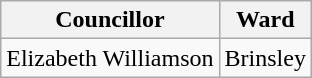<table class="wikitable">
<tr>
<th>Councillor</th>
<th>Ward</th>
</tr>
<tr>
<td>Elizabeth Williamson</td>
<td>Brinsley</td>
</tr>
</table>
